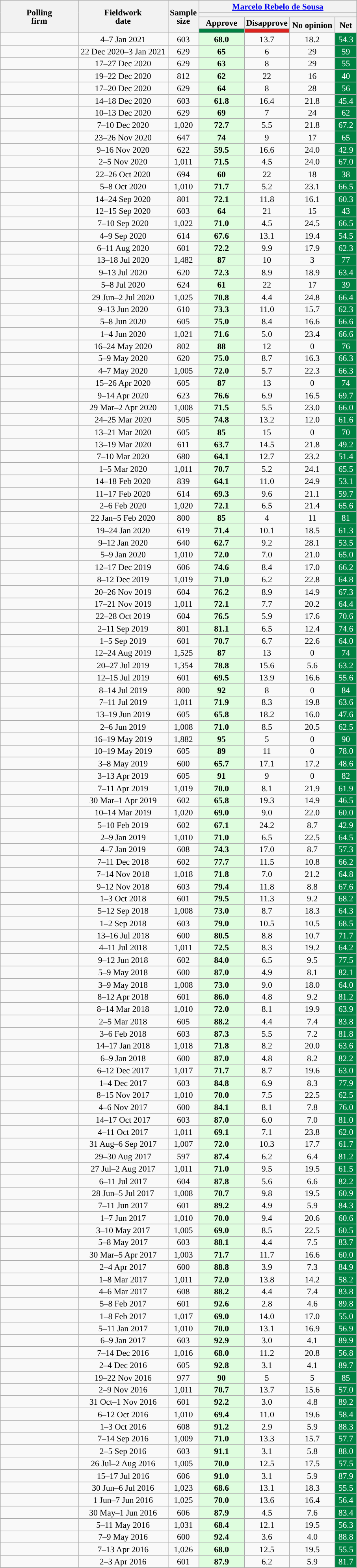<table class="wikitable unsortable" style="text-align:center;font-size:90%;line-height:14px;">
<tr>
<th rowspan="4" style="width:125px;">Polling<br>firm</th>
<th rowspan="4" style="width:145px;">Fieldwork<br>date</th>
<th rowspan="4" style="width:40px;">Sample<br>size</th>
<th class="unsortable" colspan="4"><a href='#'>Marcelo Rebelo de Sousa</a></th>
</tr>
<tr>
<th class="unsortable" colspan="4" style="background:"></th>
</tr>
<tr>
<th class="unsortable" style="width:70px;">Approve</th>
<th class="unsortable" style="width:70px;">Disapprove</th>
<th rowspan="2" class="unsortable" style="width:70px;">No opinion</th>
<th rowspan="2" class="unsortable" style="width:30px;">Net</th>
</tr>
<tr>
<th style="background:#008142;"></th>
<th style="background:#DC241F;"></th>
</tr>
<tr>
<td></td>
<td data-sort-value="2019-10-03">4–7 Jan 2021</td>
<td>603</td>
<td style="background:#DEFDDE;"><strong>68.0</strong></td>
<td>13.7</td>
<td>18.2</td>
<td style="background:#008142;color:white;">54.3</td>
</tr>
<tr>
<td></td>
<td>22 Dec 2020–3 Jan 2021</td>
<td>629</td>
<td style="background:#DEFDDE;"><strong>65</strong></td>
<td>6</td>
<td>29</td>
<td style="background:#008142;color:white;">59</td>
</tr>
<tr>
<td></td>
<td>17–27 Dec 2020</td>
<td>629</td>
<td style="background:#DEFDDE;"><strong>63</strong></td>
<td>8</td>
<td>29</td>
<td style="background:#008142;color:white;">55</td>
</tr>
<tr>
<td></td>
<td data-sort-value="2019-10-03">19–22 Dec 2020</td>
<td>812</td>
<td style="background:#DEFDDE;"><strong>62</strong></td>
<td>22</td>
<td>16</td>
<td style="background:#008142;color:white;">40</td>
</tr>
<tr>
<td></td>
<td>17–20 Dec 2020</td>
<td>629</td>
<td style="background:#DEFDDE;"><strong>64</strong></td>
<td>8</td>
<td>28</td>
<td style="background:#008142;color:white;">56</td>
</tr>
<tr>
<td></td>
<td data-sort-value="2019-10-03">14–18 Dec 2020</td>
<td>603</td>
<td style="background:#DEFDDE;"><strong>61.8</strong></td>
<td>16.4</td>
<td>21.8</td>
<td style="background:#008142;color:white;">45.4</td>
</tr>
<tr>
<td></td>
<td>10–13 Dec 2020</td>
<td>629</td>
<td style="background:#DEFDDE;"><strong>69</strong></td>
<td>7</td>
<td>24</td>
<td style="background:#008142;color:white;">62</td>
</tr>
<tr>
<td></td>
<td>7–10 Dec 2020</td>
<td>1,020</td>
<td style="background:#DEFDDE;"><strong>72.7</strong></td>
<td>5.5</td>
<td>21.8</td>
<td style="background:#008142;color:white;">67.2</td>
</tr>
<tr>
<td></td>
<td data-sort-value="2019-10-03">23–26 Nov 2020</td>
<td>647</td>
<td style="background:#DEFDDE;"><strong>74</strong></td>
<td>9</td>
<td>17</td>
<td style="background:#008142;color:white;">65</td>
</tr>
<tr>
<td></td>
<td data-sort-value="2019-10-03">9–16 Nov 2020</td>
<td>622</td>
<td style="background:#DEFDDE;"><strong>59.5</strong></td>
<td>16.6</td>
<td>24.0</td>
<td style="background:#008142;color:white;">42.9</td>
</tr>
<tr>
<td></td>
<td>2–5 Nov 2020</td>
<td>1,011</td>
<td style="background:#DEFDDE;"><strong>71.5</strong></td>
<td>4.5</td>
<td>24.0</td>
<td style="background:#008142;color:white;">67.0</td>
</tr>
<tr>
<td></td>
<td data-sort-value="2019-10-03">22–26 Oct 2020</td>
<td>694</td>
<td style="background:#DEFDDE;"><strong>60</strong></td>
<td>22</td>
<td>18</td>
<td style="background:#008142;color:white;">38</td>
</tr>
<tr>
<td></td>
<td data-sort-value="2019-10-03">5–8 Oct 2020</td>
<td>1,010</td>
<td style="background:#DEFDDE;"><strong>71.7</strong></td>
<td>5.2</td>
<td>23.1</td>
<td style="background:#008142;color:white;">66.5</td>
</tr>
<tr>
<td></td>
<td>14–24 Sep 2020</td>
<td>801</td>
<td style="background:#DEFDDE;"><strong>72.1</strong></td>
<td>11.8</td>
<td>16.1</td>
<td style="background:#008142;color:white;">60.3</td>
</tr>
<tr>
<td></td>
<td>12–15 Sep 2020</td>
<td>603</td>
<td style="background:#DEFDDE;"><strong>64</strong></td>
<td>21</td>
<td>15</td>
<td style="background:#008142;color:white;">43</td>
</tr>
<tr>
<td></td>
<td>7–10 Sep 2020</td>
<td>1,022</td>
<td style="background:#DEFDDE;"><strong>71.0</strong></td>
<td>4.5</td>
<td>24.5</td>
<td style="background:#008142;color:white;">66.5</td>
</tr>
<tr>
<td></td>
<td>4–9 Sep 2020</td>
<td>614</td>
<td style="background:#DEFDDE;"><strong>67.6</strong></td>
<td>13.1</td>
<td>19.4</td>
<td style="background:#008142;color:white;">54.5</td>
</tr>
<tr>
<td></td>
<td>6–11 Aug 2020</td>
<td>601</td>
<td style="background:#DEFDDE;"><strong>72.2</strong></td>
<td>9.9</td>
<td>17.9</td>
<td style="background:#008142;color:white;">62.3</td>
</tr>
<tr>
<td></td>
<td>13–18 Jul 2020</td>
<td>1,482</td>
<td style="background:#DEFDDE;"><strong>87</strong></td>
<td>10</td>
<td>3</td>
<td style="background:#008142;color:white;">77</td>
</tr>
<tr>
<td></td>
<td>9–13 Jul 2020</td>
<td>620</td>
<td style="background:#DEFDDE;"><strong>72.3</strong></td>
<td>8.9</td>
<td>18.9</td>
<td style="background:#008142;color:white;">63.4</td>
</tr>
<tr>
<td></td>
<td>5–8 Jul 2020</td>
<td>624</td>
<td style="background:#DEFDDE;"><strong>61</strong></td>
<td>22</td>
<td>17</td>
<td style="background:#008142;color:white;">39</td>
</tr>
<tr>
<td></td>
<td>29 Jun–2 Jul 2020</td>
<td>1,025</td>
<td style="background:#DEFDDE;"><strong>70.8</strong></td>
<td>4.4</td>
<td>24.8</td>
<td style="background:#008142;color:white;">66.4</td>
</tr>
<tr>
<td></td>
<td>9–13 Jun 2020</td>
<td>610</td>
<td style="background:#DEFDDE;"><strong>73.3</strong></td>
<td>11.0</td>
<td>15.7</td>
<td style="background:#008142;color:white;">62.3</td>
</tr>
<tr>
<td></td>
<td>5–8 Jun 2020</td>
<td>605</td>
<td style="background:#DEFDDE;"><strong>75.0</strong></td>
<td>8.4</td>
<td>16.6</td>
<td style="background:#008142;color:white;">66.6</td>
</tr>
<tr>
<td></td>
<td>1–4 Jun 2020</td>
<td>1,021</td>
<td style="background:#DEFDDE;"><strong>71.6</strong></td>
<td>5.0</td>
<td>23.4</td>
<td style="background:#008142;color:white;">66.6</td>
</tr>
<tr>
<td></td>
<td>16–24 May 2020</td>
<td>802</td>
<td style="background:#DEFDDE;"><strong>88</strong></td>
<td>12</td>
<td>0</td>
<td style="background:#008142;color:white;">76</td>
</tr>
<tr>
<td></td>
<td>5–9 May 2020</td>
<td>620</td>
<td style="background:#DEFDDE;"><strong>75.0</strong></td>
<td>8.7</td>
<td>16.3</td>
<td style="background:#008142;color:white;">66.3</td>
</tr>
<tr>
<td></td>
<td>4–7 May 2020</td>
<td>1,005</td>
<td style="background:#DEFDDE;"><strong>72.0</strong></td>
<td>5.7</td>
<td>22.3</td>
<td style="background:#008142;color:white;">66.3</td>
</tr>
<tr>
<td></td>
<td>15–26 Apr 2020</td>
<td>605</td>
<td style="background:#DEFDDE;"><strong>87</strong></td>
<td>13</td>
<td>0</td>
<td style="background:#008142;color:white;">74</td>
</tr>
<tr>
<td></td>
<td>9–14 Apr 2020</td>
<td>623</td>
<td style="background:#DEFDDE;"><strong>76.6</strong></td>
<td>6.9</td>
<td>16.5</td>
<td style="background:#008142;color:white;">69.7</td>
</tr>
<tr>
<td></td>
<td>29 Mar–2 Apr 2020</td>
<td>1,008</td>
<td style="background:#DEFDDE;"><strong>71.5</strong></td>
<td>5.5</td>
<td>23.0</td>
<td style="background:#008142;color:white;">66.0</td>
</tr>
<tr>
<td></td>
<td>24–25 Mar 2020</td>
<td>505</td>
<td style="background:#DEFDDE;"><strong>74.8</strong></td>
<td>13.2</td>
<td>12.0</td>
<td style="background:#008142;color:white;">61.6</td>
</tr>
<tr>
<td></td>
<td>13–21 Mar 2020</td>
<td>605</td>
<td style="background:#DEFDDE;"><strong>85</strong></td>
<td>15</td>
<td>0</td>
<td style="background:#008142;color:white;">70</td>
</tr>
<tr>
<td></td>
<td>13–19 Mar 2020</td>
<td>611</td>
<td style="background:#DEFDDE;"><strong>63.7</strong></td>
<td>14.5</td>
<td>21.8</td>
<td style="background:#008142;color:white;">49.2</td>
</tr>
<tr>
<td></td>
<td>7–10 Mar 2020</td>
<td>680</td>
<td style="background:#DEFDDE;"><strong>64.1</strong></td>
<td>12.7</td>
<td>23.2</td>
<td style="background:#008142;color:white;">51.4</td>
</tr>
<tr>
<td></td>
<td>1–5 Mar 2020</td>
<td>1,011</td>
<td style="background:#DEFDDE;"><strong>70.7</strong></td>
<td>5.2</td>
<td>24.1</td>
<td style="background:#008142;color:white;">65.5</td>
</tr>
<tr>
<td></td>
<td>14–18 Feb 2020</td>
<td>839</td>
<td style="background:#DEFDDE;"><strong>64.1</strong></td>
<td>11.0</td>
<td>24.9</td>
<td style="background:#008142;color:white;">53.1</td>
</tr>
<tr>
<td></td>
<td>11–17 Feb 2020</td>
<td>614</td>
<td style="background:#DEFDDE;"><strong>69.3</strong></td>
<td>9.6</td>
<td>21.1</td>
<td style="background:#008142;color:white;">59.7</td>
</tr>
<tr>
<td></td>
<td>2–6 Feb 2020</td>
<td>1,020</td>
<td style="background:#DEFDDE;"><strong>72.1</strong></td>
<td>6.5</td>
<td>21.4</td>
<td style="background:#008142;color:white;">65.6</td>
</tr>
<tr>
<td></td>
<td>22 Jan–5 Feb 2020</td>
<td>800</td>
<td style="background:#DEFDDE;"><strong>85</strong></td>
<td>4</td>
<td>11</td>
<td style="background:#008142;color:white;">81</td>
</tr>
<tr>
<td></td>
<td>19–24 Jan 2020</td>
<td>619</td>
<td style="background:#DEFDDE;"><strong>71.4</strong></td>
<td>10.1</td>
<td>18.5</td>
<td style="background:#008142;color:white;">61.3</td>
</tr>
<tr>
<td></td>
<td>9–12 Jan 2020</td>
<td>640</td>
<td style="background:#DEFDDE;"><strong>62.7</strong></td>
<td>9.2</td>
<td>28.1</td>
<td style="background:#008142;color:white;">53.5</td>
</tr>
<tr>
<td></td>
<td>5–9 Jan 2020</td>
<td>1,010</td>
<td style="background:#DEFDDE;"><strong>72.0</strong></td>
<td>7.0</td>
<td>21.0</td>
<td style="background:#008142;color:white;">65.0</td>
</tr>
<tr>
<td></td>
<td>12–17 Dec 2019</td>
<td>606</td>
<td style="background:#DEFDDE;"><strong>74.6</strong></td>
<td>8.4</td>
<td>17.0</td>
<td style="background:#008142;color:white;">66.2</td>
</tr>
<tr>
<td></td>
<td>8–12 Dec 2019</td>
<td>1,019</td>
<td style="background:#DEFDDE;"><strong>71.0</strong></td>
<td>6.2</td>
<td>22.8</td>
<td style="background:#008142;color:white;">64.8</td>
</tr>
<tr>
<td></td>
<td>20–26 Nov 2019</td>
<td>604</td>
<td style="background:#DEFDDE;"><strong>76.2</strong></td>
<td>8.9</td>
<td>14.9</td>
<td style="background:#008142;color:white;">67.3</td>
</tr>
<tr>
<td></td>
<td>17–21 Nov 2019</td>
<td>1,011</td>
<td style="background:#DEFDDE;"><strong>72.1</strong></td>
<td>7.7</td>
<td>20.2</td>
<td style="background:#008142;color:white;">64.4</td>
</tr>
<tr>
<td></td>
<td>22–28 Oct 2019</td>
<td>604</td>
<td style="background:#DEFDDE;"><strong>76.5</strong></td>
<td>5.9</td>
<td>17.6</td>
<td style="background:#008142;color:white;">70.6</td>
</tr>
<tr>
<td></td>
<td>2–11 Sep 2019</td>
<td>801</td>
<td style="background:#DEFDDE;"><strong>81.1</strong></td>
<td>6.5</td>
<td>12.4</td>
<td style="background:#008142;color:white;">74.6</td>
</tr>
<tr>
<td></td>
<td>1–5 Sep 2019</td>
<td>601</td>
<td style="background:#DEFDDE;"><strong>70.7</strong></td>
<td>6.7</td>
<td>22.6</td>
<td style="background:#008142;color:white;">64.0</td>
</tr>
<tr>
<td></td>
<td>12–24 Aug 2019</td>
<td>1,525</td>
<td style="background:#DEFDDE;"><strong>87</strong></td>
<td>13</td>
<td>0</td>
<td style="background:#008142;color:white;">74</td>
</tr>
<tr>
<td></td>
<td>20–27 Jul 2019</td>
<td>1,354</td>
<td style="background:#DEFDDE;"><strong>78.8</strong></td>
<td>15.6</td>
<td>5.6</td>
<td style="background:#008142;color:white;">63.2</td>
</tr>
<tr>
<td></td>
<td>12–15 Jul 2019</td>
<td>601</td>
<td style="background:#DEFDDE;"><strong>69.5</strong></td>
<td>13.9</td>
<td>16.6</td>
<td style="background:#008142;color:white;">55.6</td>
</tr>
<tr>
<td></td>
<td>8–14 Jul 2019</td>
<td>800</td>
<td style="background:#DEFDDE;"><strong>92</strong></td>
<td>8</td>
<td>0</td>
<td style="background:#008142;color:white;">84</td>
</tr>
<tr>
<td></td>
<td>7–11 Jul 2019</td>
<td>1,011</td>
<td style="background:#DEFDDE;"><strong>71.9</strong></td>
<td>8.3</td>
<td>19.8</td>
<td style="background:#008142;color:white;">63.6</td>
</tr>
<tr>
<td></td>
<td>13–19 Jun 2019</td>
<td>605</td>
<td style="background:#DEFDDE;"><strong>65.8</strong></td>
<td>18.2</td>
<td>16.0</td>
<td style="background:#008142;color:white;">47.6</td>
</tr>
<tr>
<td></td>
<td>2–6 Jun 2019</td>
<td>1,008</td>
<td style="background:#DEFDDE;"><strong>71.0</strong></td>
<td>8.5</td>
<td>20.5</td>
<td style="background:#008142;color:white;">62.5</td>
</tr>
<tr>
<td></td>
<td>16–19 May 2019</td>
<td>1,882</td>
<td style="background:#DEFDDE;"><strong>95</strong></td>
<td>5</td>
<td>0</td>
<td style="background:#008142;color:white;">90</td>
</tr>
<tr>
<td></td>
<td>10–19 May 2019</td>
<td>605</td>
<td style="background:#DEFDDE;"><strong>89</strong></td>
<td>11</td>
<td>0</td>
<td style="background:#008142;color:white;">78.0</td>
</tr>
<tr>
<td></td>
<td>3–8 May 2019</td>
<td>600</td>
<td style="background:#DEFDDE;"><strong>65.7</strong></td>
<td>17.1</td>
<td>17.2</td>
<td style="background:#008142;color:white;">48.6</td>
</tr>
<tr>
<td></td>
<td>3–13 Apr 2019</td>
<td>605</td>
<td style="background:#DEFDDE;"><strong>91</strong></td>
<td>9</td>
<td>0</td>
<td style="background:#008142;color:white;">82</td>
</tr>
<tr>
<td></td>
<td>7–11 Apr 2019</td>
<td>1,019</td>
<td style="background:#DEFDDE;"><strong>70.0</strong></td>
<td>8.1</td>
<td>21.9</td>
<td style="background:#008142;color:white;">61.9</td>
</tr>
<tr>
<td></td>
<td>30 Mar–1 Apr 2019</td>
<td>602</td>
<td style="background:#DEFDDE;"><strong>65.8</strong></td>
<td>19.3</td>
<td>14.9</td>
<td style="background:#008142;color:white;">46.5</td>
</tr>
<tr>
<td></td>
<td>10–14 Mar 2019</td>
<td>1,020</td>
<td style="background:#DEFDDE;"><strong>69.0</strong></td>
<td>9.0</td>
<td>22.0</td>
<td style="background:#008142;color:white;">60.0</td>
</tr>
<tr>
<td></td>
<td>5–10 Feb 2019</td>
<td>602</td>
<td style="background:#DEFDDE;"><strong>67.1</strong></td>
<td>24.2</td>
<td>8.7</td>
<td style="background:#008142;color:white;">42.9</td>
</tr>
<tr>
<td></td>
<td>2–9 Jan 2019</td>
<td>1,010</td>
<td style="background:#DEFDDE;"><strong>71.0</strong></td>
<td>6.5</td>
<td>22.5</td>
<td style="background:#008142;color:white;">64.5</td>
</tr>
<tr>
<td></td>
<td>4–7 Jan 2019</td>
<td>608</td>
<td style="background:#DEFDDE;"><strong>74.3</strong></td>
<td>17.0</td>
<td>8.7</td>
<td style="background:#008142;color:white;">57.3</td>
</tr>
<tr>
<td></td>
<td>7–11 Dec 2018</td>
<td>602</td>
<td style="background:#DEFDDE;"><strong>77.7</strong></td>
<td>11.5</td>
<td>10.8</td>
<td style="background:#008142;color:white;">66.2</td>
</tr>
<tr>
<td></td>
<td>7–14 Nov 2018</td>
<td>1,018</td>
<td style="background:#DEFDDE;"><strong>71.8</strong></td>
<td>7.0</td>
<td>21.2</td>
<td style="background:#008142;color:white;">64.8</td>
</tr>
<tr>
<td></td>
<td>9–12 Nov 2018</td>
<td>603</td>
<td style="background:#DEFDDE;"><strong>79.4</strong></td>
<td>11.8</td>
<td>8.8</td>
<td style="background:#008142;color:white;">67.6</td>
</tr>
<tr>
<td></td>
<td>1–3 Oct 2018</td>
<td>601</td>
<td style="background:#DEFDDE;"><strong>79.5</strong></td>
<td>11.3</td>
<td>9.2</td>
<td style="background:#008142;color:white;">68.2</td>
</tr>
<tr>
<td></td>
<td>5–12 Sep 2018</td>
<td>1,008</td>
<td style="background:#DEFDDE;"><strong>73.0</strong></td>
<td>8.7</td>
<td>18.3</td>
<td style="background:#008142;color:white;">64.3</td>
</tr>
<tr>
<td></td>
<td>1–2 Sep 2018</td>
<td>603</td>
<td style="background:#DEFDDE;"><strong>79.0</strong></td>
<td>10.5</td>
<td>10.5</td>
<td style="background:#008142;color:white;">68.5</td>
</tr>
<tr>
<td></td>
<td>13–16 Jul 2018</td>
<td>600</td>
<td style="background:#DEFDDE;"><strong>80.5</strong></td>
<td>8.8</td>
<td>10.7</td>
<td style="background:#008142;color:white;">71.7</td>
</tr>
<tr>
<td></td>
<td>4–11 Jul 2018</td>
<td>1,011</td>
<td style="background:#DEFDDE;"><strong>72.5</strong></td>
<td>8.3</td>
<td>19.2</td>
<td style="background:#008142;color:white;">64.2</td>
</tr>
<tr>
<td></td>
<td>9–12 Jun 2018</td>
<td>602</td>
<td style="background:#DEFDDE;"><strong>84.0</strong></td>
<td>6.5</td>
<td>9.5</td>
<td style="background:#008142;color:white;">77.5</td>
</tr>
<tr>
<td></td>
<td>5–9 May 2018</td>
<td>600</td>
<td style="background:#DEFDDE;"><strong>87.0</strong></td>
<td>4.9</td>
<td>8.1</td>
<td style="background:#008142;color:white;">82.1</td>
</tr>
<tr>
<td></td>
<td>3–9 May 2018</td>
<td>1,008</td>
<td style="background:#DEFDDE;"><strong>73.0</strong></td>
<td>9.0</td>
<td>18.0</td>
<td style="background:#008142;color:white;">64.0</td>
</tr>
<tr>
<td></td>
<td>8–12 Apr 2018</td>
<td>601</td>
<td style="background:#DEFDDE;"><strong>86.0</strong></td>
<td>4.8</td>
<td>9.2</td>
<td style="background:#008142;color:white;">81.2</td>
</tr>
<tr>
<td></td>
<td>8–14 Mar 2018</td>
<td>1,010</td>
<td style="background:#DEFDDE;"><strong>72.0</strong></td>
<td>8.1</td>
<td>19.9</td>
<td style="background:#008142;color:white;">63.9</td>
</tr>
<tr>
<td></td>
<td>2–5 Mar 2018</td>
<td>605</td>
<td style="background:#DEFDDE;"><strong>88.2</strong></td>
<td>4.4</td>
<td>7.4</td>
<td style="background:#008142;color:white;">83.8</td>
</tr>
<tr>
<td></td>
<td>3–6 Feb 2018</td>
<td>603</td>
<td style="background:#DEFDDE;"><strong>87.3</strong></td>
<td>5.5</td>
<td>7.2</td>
<td style="background:#008142;color:white;">81.8</td>
</tr>
<tr>
<td></td>
<td>14–17 Jan 2018</td>
<td>1,018</td>
<td style="background:#DEFDDE;"><strong>71.8</strong></td>
<td>8.2</td>
<td>20.0</td>
<td style="background:#008142;color:white;">63.6</td>
</tr>
<tr>
<td></td>
<td>6–9 Jan 2018</td>
<td>600</td>
<td style="background:#DEFDDE;"><strong>87.0</strong></td>
<td>4.8</td>
<td>8.2</td>
<td style="background:#008142;color:white;">82.2</td>
</tr>
<tr>
<td></td>
<td>6–12 Dec 2017</td>
<td>1,017</td>
<td style="background:#DEFDDE;"><strong>71.7</strong></td>
<td>8.7</td>
<td>19.6</td>
<td style="background:#008142;color:white;">63.0</td>
</tr>
<tr>
<td></td>
<td>1–4 Dec 2017</td>
<td>603</td>
<td style="background:#DEFDDE;"><strong>84.8</strong></td>
<td>6.9</td>
<td>8.3</td>
<td style="background:#008142;color:white;">77.9</td>
</tr>
<tr>
<td></td>
<td>8–15 Nov 2017</td>
<td>1,010</td>
<td style="background:#DEFDDE;"><strong>70.0</strong></td>
<td>7.5</td>
<td>22.5</td>
<td style="background:#008142;color:white;">62.5</td>
</tr>
<tr>
<td></td>
<td>4–6 Nov 2017</td>
<td>600</td>
<td style="background:#DEFDDE;"><strong>84.1</strong></td>
<td>8.1</td>
<td>7.8</td>
<td style="background:#008142;color:white;">76.0</td>
</tr>
<tr>
<td></td>
<td>14–17 Oct 2017</td>
<td>603</td>
<td style="background:#DEFDDE;"><strong>87.0</strong></td>
<td>6.0</td>
<td>7.0</td>
<td style="background:#008142;color:white;">81.0</td>
</tr>
<tr>
<td></td>
<td>4–11 Oct 2017</td>
<td>1,011</td>
<td style="background:#DEFDDE;"><strong>69.1</strong></td>
<td>7.1</td>
<td>23.8</td>
<td style="background:#008142;color:white;">62.0</td>
</tr>
<tr>
<td></td>
<td>31 Aug–6 Sep 2017</td>
<td>1,007</td>
<td style="background:#DEFDDE;"><strong>72.0</strong></td>
<td>10.3</td>
<td>17.7</td>
<td style="background:#008142;color:white;">61.7</td>
</tr>
<tr>
<td></td>
<td>29–30 Aug 2017</td>
<td>597</td>
<td style="background:#DEFDDE;"><strong>87.4</strong></td>
<td>6.2</td>
<td>6.4</td>
<td style="background:#008142;color:white;">81.2</td>
</tr>
<tr>
<td></td>
<td>27 Jul–2 Aug 2017</td>
<td>1,011</td>
<td style="background:#DEFDDE;"><strong>71.0</strong></td>
<td>9.5</td>
<td>19.5</td>
<td style="background:#008142;color:white;">61.5</td>
</tr>
<tr>
<td></td>
<td>6–11 Jul 2017</td>
<td>604</td>
<td style="background:#DEFDDE;"><strong>87.8</strong></td>
<td>5.6</td>
<td>6.6</td>
<td style="background:#008142;color:white;">82.2</td>
</tr>
<tr>
<td></td>
<td>28 Jun–5 Jul 2017</td>
<td>1,008</td>
<td style="background:#DEFDDE;"><strong>70.7</strong></td>
<td>9.8</td>
<td>19.5</td>
<td style="background:#008142;color:white;">60.9</td>
</tr>
<tr>
<td></td>
<td>7–11 Jun 2017</td>
<td>601</td>
<td style="background:#DEFDDE;"><strong>89.2</strong></td>
<td>4.9</td>
<td>5.9</td>
<td style="background:#008142;color:white;">84.3</td>
</tr>
<tr>
<td></td>
<td>1–7 Jun 2017</td>
<td>1,010</td>
<td style="background:#DEFDDE;"><strong>70.0</strong></td>
<td>9.4</td>
<td>20.6</td>
<td style="background:#008142;color:white;">60.6</td>
</tr>
<tr>
<td></td>
<td>3–10 May 2017</td>
<td>1,005</td>
<td style="background:#DEFDDE;"><strong>69.0</strong></td>
<td>8.5</td>
<td>22.5</td>
<td style="background:#008142;color:white;">60.5</td>
</tr>
<tr>
<td></td>
<td>5–8 May 2017</td>
<td>603</td>
<td style="background:#DEFDDE;"><strong>88.1</strong></td>
<td>4.4</td>
<td>7.5</td>
<td style="background:#008142;color:white;">83.7</td>
</tr>
<tr>
<td></td>
<td>30 Mar–5 Apr 2017</td>
<td>1,003</td>
<td style="background:#DEFDDE;"><strong>71.7</strong></td>
<td>11.7</td>
<td>16.6</td>
<td style="background:#008142;color:white;">60.0</td>
</tr>
<tr>
<td></td>
<td>2–4 Apr 2017</td>
<td>600</td>
<td style="background:#DEFDDE;"><strong>88.8</strong></td>
<td>3.9</td>
<td>7.3</td>
<td style="background:#008142;color:white;">84.9</td>
</tr>
<tr>
<td></td>
<td>1–8 Mar 2017</td>
<td>1,011</td>
<td style="background:#DEFDDE;"><strong>72.0</strong></td>
<td>13.8</td>
<td>14.2</td>
<td style="background:#008142;color:white;">58.2</td>
</tr>
<tr>
<td></td>
<td>4–6 Mar 2017</td>
<td>608</td>
<td style="background:#DEFDDE;"><strong>88.2</strong></td>
<td>4.4</td>
<td>7.4</td>
<td style="background:#008142;color:white;">83.8</td>
</tr>
<tr>
<td></td>
<td>5–8 Feb 2017</td>
<td>601</td>
<td style="background:#DEFDDE;"><strong>92.6</strong></td>
<td>2.8</td>
<td>4.6</td>
<td style="background:#008142;color:white;">89.8</td>
</tr>
<tr>
<td></td>
<td>1–8 Feb 2017</td>
<td>1,017</td>
<td style="background:#DEFDDE;"><strong>69.0</strong></td>
<td>14.0</td>
<td>17.0</td>
<td style="background:#008142;color:white;">55.0</td>
</tr>
<tr>
<td></td>
<td>5–11 Jan 2017</td>
<td>1,010</td>
<td style="background:#DEFDDE;"><strong>70.0</strong></td>
<td>13.1</td>
<td>16.9</td>
<td style="background:#008142;color:white;">56.9</td>
</tr>
<tr>
<td></td>
<td>6–9 Jan 2017</td>
<td>603</td>
<td style="background:#DEFDDE;"><strong>92.9</strong></td>
<td>3.0</td>
<td>4.1</td>
<td style="background:#008142;color:white;">89.9</td>
</tr>
<tr>
<td></td>
<td>7–14 Dec 2016</td>
<td>1,016</td>
<td style="background:#DEFDDE;"><strong>68.0</strong></td>
<td>11.2</td>
<td>20.8</td>
<td style="background:#008142;color:white;">56.8</td>
</tr>
<tr>
<td></td>
<td>2–4 Dec 2016</td>
<td>605</td>
<td style="background:#DEFDDE;"><strong>92.8</strong></td>
<td>3.1</td>
<td>4.1</td>
<td style="background:#008142;color:white;">89.7</td>
</tr>
<tr>
<td></td>
<td>19–22 Nov 2016</td>
<td>977</td>
<td style="background:#DEFDDE;"><strong>90</strong></td>
<td>5</td>
<td>5</td>
<td style="background:#008142;color:white;">85</td>
</tr>
<tr>
<td></td>
<td>2–9 Nov 2016</td>
<td>1,011</td>
<td style="background:#DEFDDE;"><strong>70.7</strong></td>
<td>13.7</td>
<td>15.6</td>
<td style="background:#008142;color:white;">57.0</td>
</tr>
<tr>
<td></td>
<td>31 Oct–1 Nov 2016</td>
<td>601</td>
<td style="background:#DEFDDE;"><strong>92.2</strong></td>
<td>3.0</td>
<td>4.8</td>
<td style="background:#008142;color:white;">89.2</td>
</tr>
<tr>
<td></td>
<td>6–12 Oct 2016</td>
<td>1,010</td>
<td style="background:#DEFDDE;"><strong>69.4</strong></td>
<td>11.0</td>
<td>19.6</td>
<td style="background:#008142;color:white;">58.4</td>
</tr>
<tr>
<td></td>
<td>1–3 Oct 2016</td>
<td>608</td>
<td style="background:#DEFDDE;"><strong>91.2</strong></td>
<td>2.9</td>
<td>5.9</td>
<td style="background:#008142;color:white;">88.3</td>
</tr>
<tr>
<td></td>
<td>7–14 Sep 2016</td>
<td>1,009</td>
<td style="background:#DEFDDE;"><strong>71.0</strong></td>
<td>13.3</td>
<td>15.7</td>
<td style="background:#008142;color:white;">57.7</td>
</tr>
<tr>
<td></td>
<td>2–5 Sep 2016</td>
<td>603</td>
<td style="background:#DEFDDE;"><strong>91.1</strong></td>
<td>3.1</td>
<td>5.8</td>
<td style="background:#008142;color:white;">88.0</td>
</tr>
<tr>
<td></td>
<td>26 Jul–2 Aug 2016</td>
<td>1,005</td>
<td style="background:#DEFDDE;"><strong>70.0</strong></td>
<td>12.5</td>
<td>17.5</td>
<td style="background:#008142;color:white;">57.5</td>
</tr>
<tr>
<td></td>
<td>15–17 Jul 2016</td>
<td>606</td>
<td style="background:#DEFDDE;"><strong>91.0</strong></td>
<td>3.1</td>
<td>5.9</td>
<td style="background:#008142;color:white;">87.9</td>
</tr>
<tr>
<td></td>
<td>30 Jun–6 Jul 2016</td>
<td>1,023</td>
<td style="background:#DEFDDE;"><strong>68.6</strong></td>
<td>13.1</td>
<td>18.3</td>
<td style="background:#008142;color:white;">55.5</td>
</tr>
<tr>
<td></td>
<td>1 Jun–7 Jun 2016</td>
<td>1,025</td>
<td style="background:#DEFDDE;"><strong>70.0</strong></td>
<td>13.6</td>
<td>16.4</td>
<td style="background:#008142;color:white;">56.4</td>
</tr>
<tr>
<td></td>
<td>30 May–1 Jun 2016</td>
<td>606</td>
<td style="background:#DEFDDE;"><strong>87.9</strong></td>
<td>4.5</td>
<td>7.6</td>
<td style="background:#008142;color:white;">83.4</td>
</tr>
<tr>
<td></td>
<td>5–11 May 2016</td>
<td>1,031</td>
<td style="background:#DEFDDE;"><strong>68.4</strong></td>
<td>12.1</td>
<td>19.5</td>
<td style="background:#008142;color:white;">56.3</td>
</tr>
<tr>
<td></td>
<td>7–9 May 2016</td>
<td>600</td>
<td style="background:#DEFDDE;"><strong>92.4</strong></td>
<td>3.6</td>
<td>4.0</td>
<td style="background:#008142;color:white;">88.8</td>
</tr>
<tr>
<td></td>
<td>7–13 Apr 2016</td>
<td>1,026</td>
<td style="background:#DEFDDE;"><strong>68.0</strong></td>
<td>12.5</td>
<td>19.5</td>
<td style="background:#008142;color:white;">55.5</td>
</tr>
<tr>
<td></td>
<td>2–3 Apr 2016</td>
<td>601</td>
<td style="background:#DEFDDE;"><strong>87.9</strong></td>
<td>6.2</td>
<td>5.9</td>
<td style="background:#008142;color:white;">81.7</td>
</tr>
<tr>
</tr>
</table>
